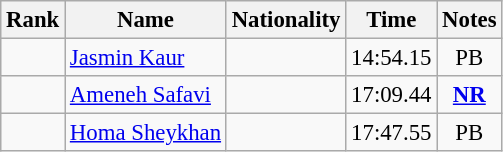<table class="wikitable sortable" style="text-align:center;font-size:95%">
<tr>
<th>Rank</th>
<th>Name</th>
<th>Nationality</th>
<th>Time</th>
<th>Notes</th>
</tr>
<tr>
<td></td>
<td style="text-align:left;"><a href='#'>Jasmin Kaur</a></td>
<td style="text-align:left;"></td>
<td>14:54.15</td>
<td>PB</td>
</tr>
<tr>
<td></td>
<td style="text-align:left;"><a href='#'>Ameneh Safavi</a></td>
<td style="text-align:left;"></td>
<td>17:09.44</td>
<td><strong><a href='#'>NR</a></strong></td>
</tr>
<tr>
<td></td>
<td style="text-align:left;"><a href='#'>Homa Sheykhan</a></td>
<td style="text-align:left;"></td>
<td>17:47.55</td>
<td>PB</td>
</tr>
</table>
